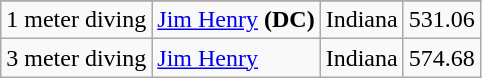<table class="wikitable sortable" style="text-align:left">
<tr>
</tr>
<tr>
<td>1 meter diving</td>
<td><a href='#'>Jim Henry</a> <strong>(DC)</strong></td>
<td>Indiana</td>
<td>531.06</td>
</tr>
<tr>
<td>3 meter diving</td>
<td><a href='#'>Jim Henry</a></td>
<td>Indiana</td>
<td>574.68</td>
</tr>
</table>
